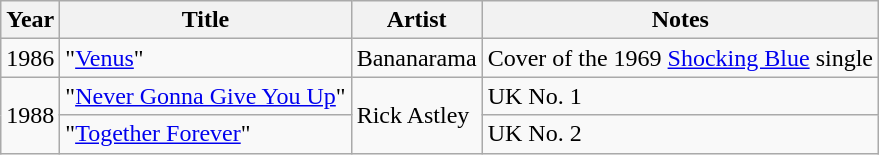<table class="wikitable sortable">
<tr>
<th>Year</th>
<th>Title</th>
<th>Artist</th>
<th>Notes</th>
</tr>
<tr>
<td>1986</td>
<td>"<a href='#'>Venus</a>"</td>
<td>Bananarama</td>
<td>Cover of the 1969 <a href='#'>Shocking Blue</a> single</td>
</tr>
<tr>
<td rowspan=2>1988</td>
<td>"<a href='#'>Never Gonna Give You Up</a>"</td>
<td rowspan=2>Rick Astley</td>
<td>UK No. 1</td>
</tr>
<tr>
<td>"<a href='#'>Together Forever</a>"</td>
<td>UK No. 2</td>
</tr>
</table>
